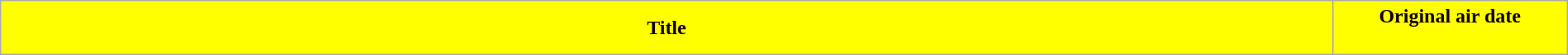<table class="wikitable plainrowheaders" style="width:100%; margin:auto; background:#fff;">
<tr>
<th scope="col" style="background:#FFFF00; color:#100;">Title</th>
<th scope="col" style="background:#FFFF00; color:#100; width:15%;">Original air date<br>




























































<br></th>
</tr>
</table>
